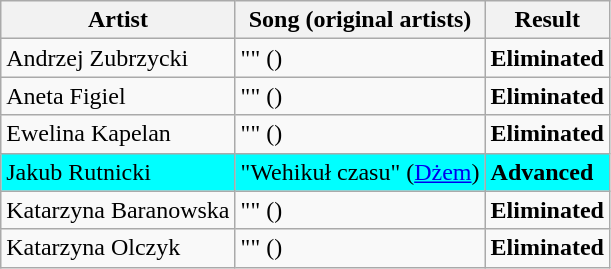<table class=wikitable>
<tr>
<th>Artist</th>
<th>Song (original artists)</th>
<th>Result</th>
</tr>
<tr>
<td>Andrzej Zubrzycki</td>
<td>"" ()</td>
<td><strong>Eliminated</strong></td>
</tr>
<tr>
<td>Aneta Figiel</td>
<td>"" ()</td>
<td><strong>Eliminated</strong></td>
</tr>
<tr>
<td>Ewelina Kapelan</td>
<td>"" ()</td>
<td><strong>Eliminated</strong></td>
</tr>
<tr style="background:cyan;">
<td>Jakub Rutnicki</td>
<td>"Wehikuł czasu" (<a href='#'>Dżem</a>)</td>
<td><strong>Advanced</strong></td>
</tr>
<tr>
<td>Katarzyna Baranowska</td>
<td>"" ()</td>
<td><strong>Eliminated</strong></td>
</tr>
<tr>
<td>Katarzyna Olczyk</td>
<td>"" ()</td>
<td><strong>Eliminated</strong></td>
</tr>
</table>
